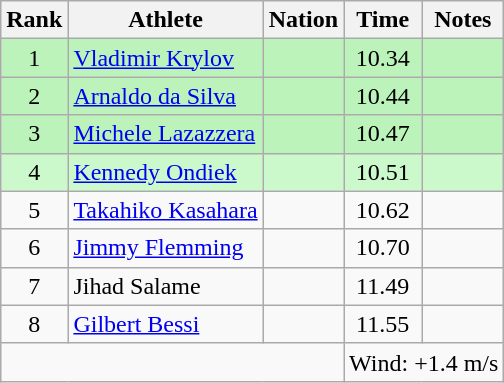<table class="wikitable sortable" style="text-align:center">
<tr>
<th>Rank</th>
<th>Athlete</th>
<th>Nation</th>
<th>Time</th>
<th>Notes</th>
</tr>
<tr style="background:#bbf3bb;">
<td>1</td>
<td align=left><a href='#'>Vladimir Krylov</a></td>
<td align=left></td>
<td>10.34</td>
<td></td>
</tr>
<tr style="background:#bbf3bb;">
<td>2</td>
<td align=left><a href='#'>Arnaldo da Silva</a></td>
<td align=left></td>
<td>10.44</td>
<td></td>
</tr>
<tr style="background:#bbf3bb;">
<td>3</td>
<td align=left><a href='#'>Michele Lazazzera</a></td>
<td align=left></td>
<td>10.47</td>
<td></td>
</tr>
<tr style="background:#ccf9cc;">
<td>4</td>
<td align=left><a href='#'>Kennedy Ondiek</a></td>
<td align=left></td>
<td>10.51</td>
<td></td>
</tr>
<tr>
<td>5</td>
<td align=left><a href='#'>Takahiko Kasahara</a></td>
<td align=left></td>
<td>10.62</td>
<td></td>
</tr>
<tr>
<td>6</td>
<td align=left><a href='#'>Jimmy Flemming</a></td>
<td align=left></td>
<td>10.70</td>
<td></td>
</tr>
<tr>
<td>7</td>
<td align=left>Jihad Salame</td>
<td align=left></td>
<td>11.49</td>
<td></td>
</tr>
<tr>
<td>8</td>
<td align=left><a href='#'>Gilbert Bessi</a></td>
<td align=left></td>
<td>11.55</td>
<td></td>
</tr>
<tr class="sortbottom">
<td colspan=3></td>
<td colspan="3" style="text-align:left;">Wind: +1.4 m/s</td>
</tr>
</table>
